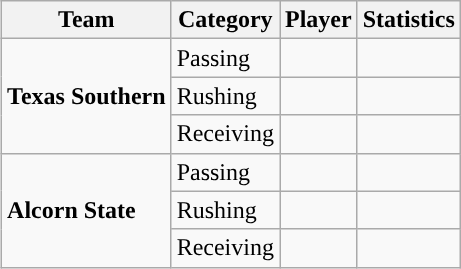<table class="wikitable" style="float: right;">
<tr>
<th>Team</th>
<th>Category</th>
<th>Player</th>
<th>Statistics</th>
</tr>
<tr>
<td rowspan=3><strong>Texas Southern</strong></td>
<td>Passing</td>
<td></td>
<td></td>
</tr>
<tr>
<td>Rushing</td>
<td></td>
<td></td>
</tr>
<tr>
<td>Receiving</td>
<td></td>
<td></td>
</tr>
<tr>
<td rowspan=3><strong>Alcorn State</strong></td>
<td>Passing</td>
<td></td>
<td></td>
</tr>
<tr>
<td>Rushing</td>
<td></td>
<td></td>
</tr>
<tr>
<td>Receiving</td>
<td></td>
<td></td>
</tr>
</table>
